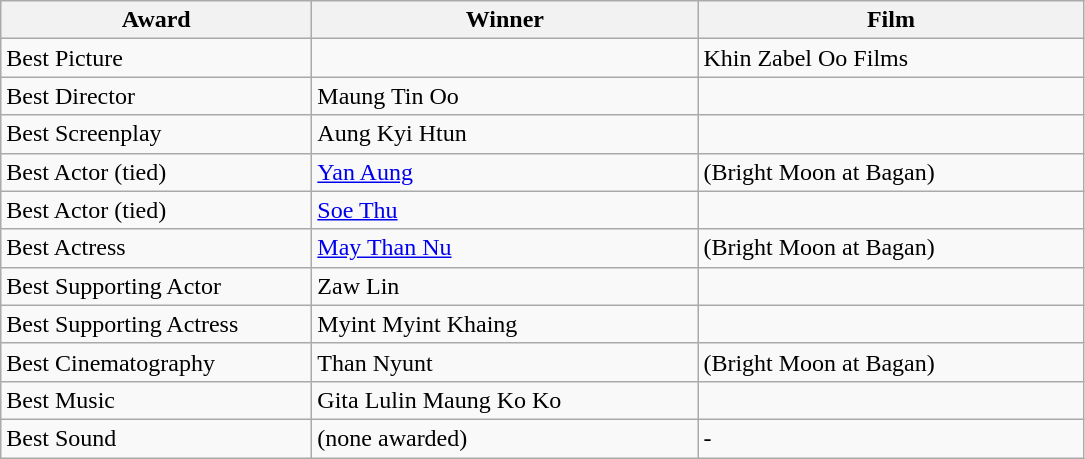<table class="wikitable">
<tr>
<th width="200"><strong>Award</strong></th>
<th width="250"><strong>Winner</strong></th>
<th width="250"><strong>Film</strong></th>
</tr>
<tr>
<td>Best Picture</td>
<td></td>
<td>Khin Zabel Oo Films</td>
</tr>
<tr>
<td>Best Director</td>
<td>Maung Tin Oo</td>
<td></td>
</tr>
<tr>
<td>Best Screenplay</td>
<td>Aung Kyi Htun</td>
<td></td>
</tr>
<tr>
<td>Best Actor (tied)</td>
<td><a href='#'>Yan Aung</a></td>
<td> (Bright Moon at Bagan)</td>
</tr>
<tr>
<td>Best Actor (tied)</td>
<td><a href='#'>Soe Thu</a></td>
<td></td>
</tr>
<tr>
<td>Best Actress</td>
<td><a href='#'>May Than Nu</a></td>
<td> (Bright Moon at Bagan)</td>
</tr>
<tr>
<td>Best Supporting Actor</td>
<td>Zaw Lin</td>
<td></td>
</tr>
<tr>
<td>Best Supporting Actress</td>
<td>Myint Myint Khaing</td>
<td></td>
</tr>
<tr>
<td>Best Cinematography</td>
<td>Than Nyunt</td>
<td> (Bright Moon at Bagan)</td>
</tr>
<tr>
<td>Best Music</td>
<td>Gita Lulin Maung Ko Ko</td>
<td></td>
</tr>
<tr>
<td>Best Sound</td>
<td>(none awarded)</td>
<td>-</td>
</tr>
</table>
